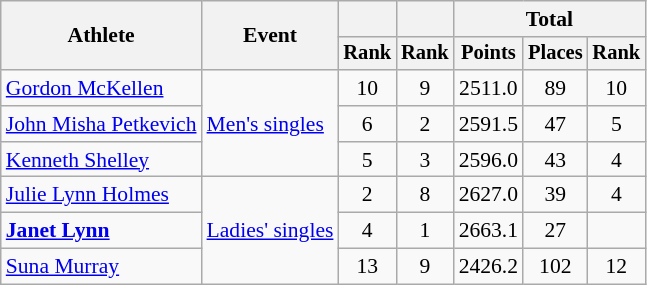<table class=wikitable style=font-size:90%;text-align:center>
<tr>
<th rowspan=2>Athlete</th>
<th rowspan=2>Event</th>
<th></th>
<th></th>
<th colspan=3>Total</th>
</tr>
<tr style=font-size:95%>
<th>Rank</th>
<th>Rank</th>
<th>Points</th>
<th>Places</th>
<th>Rank</th>
</tr>
<tr>
<td align=left><a href='#'>Gordon McKellen</a></td>
<td align=left rowspan=3><a href='#'>Men's singles</a></td>
<td>10</td>
<td>9</td>
<td>2511.0</td>
<td>89</td>
<td>10</td>
</tr>
<tr>
<td align=left><a href='#'>John Misha Petkevich</a></td>
<td>6</td>
<td>2</td>
<td>2591.5</td>
<td>47</td>
<td>5</td>
</tr>
<tr>
<td align=left><a href='#'>Kenneth Shelley</a></td>
<td>5</td>
<td>3</td>
<td>2596.0</td>
<td>43</td>
<td>4</td>
</tr>
<tr>
<td align=left><a href='#'>Julie Lynn Holmes</a></td>
<td align=left rowspan=3><a href='#'>Ladies' singles</a></td>
<td>2</td>
<td>8</td>
<td>2627.0</td>
<td>39</td>
<td>4</td>
</tr>
<tr>
<td align=left><strong><a href='#'>Janet Lynn</a></strong></td>
<td>4</td>
<td>1</td>
<td>2663.1</td>
<td>27</td>
<td></td>
</tr>
<tr>
<td align=left><a href='#'>Suna Murray</a></td>
<td>13</td>
<td>9</td>
<td>2426.2</td>
<td>102</td>
<td>12</td>
</tr>
</table>
